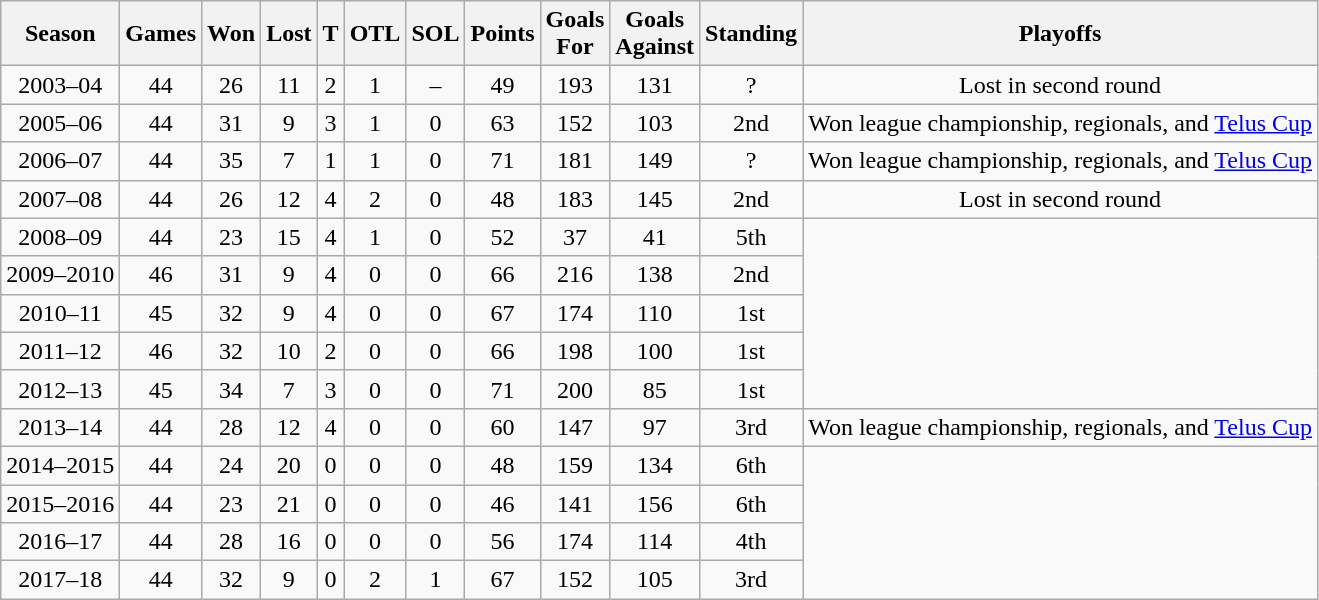<table class="wikitable" style="text-align: center;">
<tr>
<th>Season</th>
<th>Games</th>
<th>Won</th>
<th>Lost</th>
<th>T</th>
<th>OTL</th>
<th>SOL</th>
<th>Points</th>
<th>Goals<br>For</th>
<th>Goals<br>Against</th>
<th>Standing</th>
<th>Playoffs</th>
</tr>
<tr>
<td>2003–04</td>
<td>44</td>
<td>26</td>
<td>11</td>
<td>2</td>
<td>1</td>
<td>–</td>
<td>49</td>
<td>193</td>
<td>131</td>
<td>?</td>
<td>Lost in second round</td>
</tr>
<tr>
<td>2005–06</td>
<td>44</td>
<td>31</td>
<td>9</td>
<td>3</td>
<td>1</td>
<td>0</td>
<td>63</td>
<td>152</td>
<td>103</td>
<td>2nd</td>
<td>Won league championship, regionals, and <a href='#'>Telus Cup</a></td>
</tr>
<tr>
<td>2006–07</td>
<td>44</td>
<td>35</td>
<td>7</td>
<td>1</td>
<td>1</td>
<td>0</td>
<td>71</td>
<td>181</td>
<td>149</td>
<td>?</td>
<td>Won league championship, regionals, and <a href='#'>Telus Cup</a></td>
</tr>
<tr>
<td>2007–08</td>
<td>44</td>
<td>26</td>
<td>12</td>
<td>4</td>
<td>2</td>
<td>0</td>
<td>48</td>
<td>183</td>
<td>145</td>
<td>2nd</td>
<td>Lost in second round</td>
</tr>
<tr>
<td>2008–09</td>
<td>44</td>
<td>23</td>
<td>15</td>
<td>4</td>
<td>1</td>
<td>0</td>
<td>52</td>
<td>37</td>
<td>41</td>
<td>5th</td>
</tr>
<tr>
<td>2009–2010</td>
<td>46</td>
<td>31</td>
<td>9</td>
<td>4</td>
<td>0</td>
<td>0</td>
<td>66</td>
<td>216</td>
<td>138</td>
<td>2nd</td>
</tr>
<tr>
<td>2010–11</td>
<td>45</td>
<td>32</td>
<td>9</td>
<td>4</td>
<td>0</td>
<td>0</td>
<td>67</td>
<td>174</td>
<td>110</td>
<td>1st</td>
</tr>
<tr>
<td>2011–12</td>
<td>46</td>
<td>32</td>
<td>10</td>
<td>2</td>
<td>0</td>
<td>0</td>
<td>66</td>
<td>198</td>
<td>100</td>
<td>1st</td>
</tr>
<tr>
<td>2012–13</td>
<td>45</td>
<td>34</td>
<td>7</td>
<td>3</td>
<td>0</td>
<td>0</td>
<td>71</td>
<td>200</td>
<td>85</td>
<td>1st</td>
</tr>
<tr>
<td>2013–14</td>
<td>44</td>
<td>28</td>
<td>12</td>
<td>4</td>
<td>0</td>
<td>0</td>
<td>60</td>
<td>147</td>
<td>97</td>
<td>3rd</td>
<td>Won league championship, regionals, and <a href='#'>Telus Cup</a></td>
</tr>
<tr>
<td>2014–2015</td>
<td>44</td>
<td>24</td>
<td>20</td>
<td>0</td>
<td>0</td>
<td>0</td>
<td>48</td>
<td>159</td>
<td>134</td>
<td>6th</td>
</tr>
<tr>
<td>2015–2016</td>
<td>44</td>
<td>23</td>
<td>21</td>
<td>0</td>
<td>0</td>
<td>0</td>
<td>46</td>
<td>141</td>
<td>156</td>
<td>6th</td>
</tr>
<tr>
<td>2016–17</td>
<td>44</td>
<td>28</td>
<td>16</td>
<td>0</td>
<td>0</td>
<td>0</td>
<td>56</td>
<td>174</td>
<td>114</td>
<td>4th</td>
</tr>
<tr>
<td>2017–18</td>
<td>44</td>
<td>32</td>
<td>9</td>
<td>0</td>
<td>2</td>
<td>1</td>
<td>67</td>
<td>152</td>
<td>105</td>
<td>3rd</td>
</tr>
</table>
